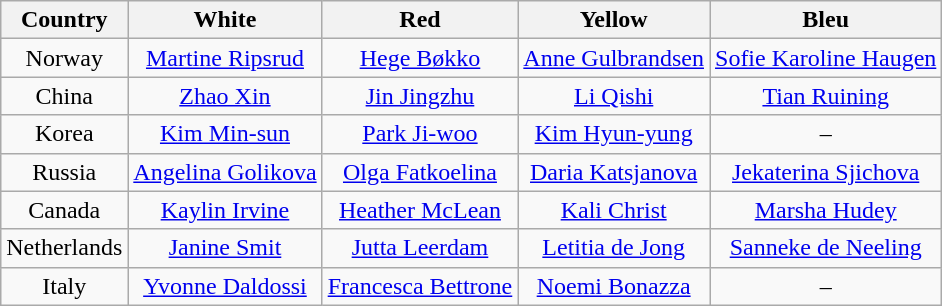<table class="wikitable sortable" style="text-align:center;">
<tr>
<th>Country</th>
<th>White</th>
<th>Red</th>
<th>Yellow</th>
<th>Bleu</th>
</tr>
<tr>
<td>Norway</td>
<td><a href='#'>Martine Ripsrud</a></td>
<td><a href='#'>Hege Bøkko</a></td>
<td><a href='#'>Anne Gulbrandsen</a></td>
<td><a href='#'>Sofie Karoline Haugen</a></td>
</tr>
<tr>
<td>China</td>
<td><a href='#'>Zhao Xin</a></td>
<td><a href='#'>Jin Jingzhu</a></td>
<td><a href='#'>Li Qishi</a></td>
<td><a href='#'>Tian Ruining</a></td>
</tr>
<tr>
<td>Korea</td>
<td><a href='#'>Kim Min-sun</a></td>
<td><a href='#'>Park Ji-woo</a></td>
<td><a href='#'>Kim Hyun-yung</a></td>
<td>–</td>
</tr>
<tr>
<td>Russia</td>
<td><a href='#'>Angelina Golikova</a></td>
<td><a href='#'>Olga Fatkoelina</a></td>
<td><a href='#'>Daria Katsjanova</a></td>
<td><a href='#'>Jekaterina Sjichova</a></td>
</tr>
<tr>
<td>Canada</td>
<td><a href='#'>Kaylin Irvine</a></td>
<td><a href='#'>Heather McLean</a></td>
<td><a href='#'>Kali Christ</a></td>
<td><a href='#'>Marsha Hudey</a></td>
</tr>
<tr>
<td>Netherlands</td>
<td><a href='#'>Janine Smit</a></td>
<td><a href='#'>Jutta Leerdam</a></td>
<td><a href='#'>Letitia de Jong</a></td>
<td><a href='#'>Sanneke de Neeling</a></td>
</tr>
<tr>
<td>Italy</td>
<td><a href='#'>Yvonne Daldossi</a></td>
<td><a href='#'>Francesca Bettrone</a></td>
<td><a href='#'>Noemi Bonazza</a></td>
<td>–</td>
</tr>
</table>
